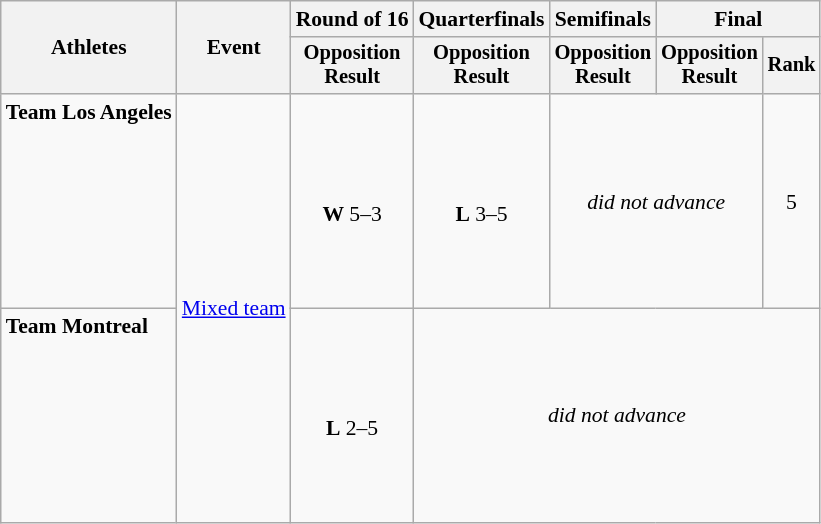<table class="wikitable" style="font-size:90%">
<tr>
<th rowspan=2>Athletes</th>
<th rowspan=2>Event</th>
<th>Round of 16</th>
<th>Quarterfinals</th>
<th>Semifinals</th>
<th colspan=2>Final</th>
</tr>
<tr style="font-size:95%">
<th>Opposition<br>Result</th>
<th>Opposition<br>Result</th>
<th>Opposition<br>Result</th>
<th>Opposition<br>Result</th>
<th>Rank</th>
</tr>
<tr align=center>
<td align=left><strong>Team Los Angeles</strong><br><br><br><br><br><br><br><br></td>
<td rowspan=2 align=left><a href='#'>Mixed team</a></td>
<td><br><strong>W</strong> 5–3</td>
<td><br><strong>L</strong> 3–5</td>
<td colspan=2><em>did not advance</em></td>
<td>5</td>
</tr>
<tr align=center>
<td align=left><strong>Team Montreal</strong><br><br> <br><br><br><br><br><br></td>
<td><br><strong>L</strong> 2–5</td>
<td colspan=4><em>did not advance</em></td>
</tr>
</table>
